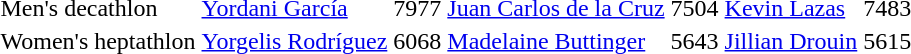<table>
<tr>
<td>Men's decathlon</td>
<td align=left><a href='#'>Yordani García</a> <br></td>
<td>7977</td>
<td align=left><a href='#'>Juan Carlos de la Cruz</a> <br></td>
<td>7504</td>
<td align=left><a href='#'>Kevin Lazas</a> <br></td>
<td>7483</td>
</tr>
<tr>
<td>Women's heptathlon</td>
<td align=left><a href='#'>Yorgelis Rodríguez</a> <br></td>
<td>6068</td>
<td align=left><a href='#'>Madelaine Buttinger</a> <br></td>
<td>5643</td>
<td align=left><a href='#'>Jillian Drouin</a> <br></td>
<td>5615</td>
</tr>
</table>
